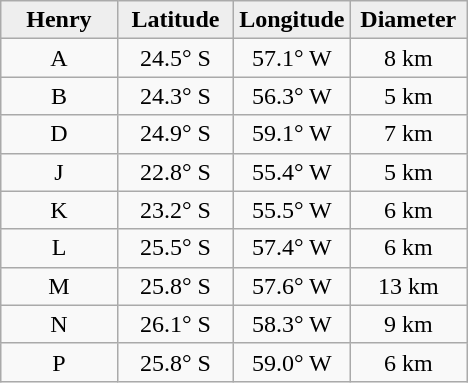<table class="wikitable">
<tr>
<th width="25%" style="background:#eeeeee;">Henry</th>
<th width="25%" style="background:#eeeeee;">Latitude</th>
<th width="25%" style="background:#eeeeee;">Longitude</th>
<th width="25%" style="background:#eeeeee;">Diameter</th>
</tr>
<tr>
<td align="center">A</td>
<td align="center">24.5° S</td>
<td align="center">57.1° W</td>
<td align="center">8 km</td>
</tr>
<tr>
<td align="center">B</td>
<td align="center">24.3° S</td>
<td align="center">56.3° W</td>
<td align="center">5 km</td>
</tr>
<tr>
<td align="center">D</td>
<td align="center">24.9° S</td>
<td align="center">59.1° W</td>
<td align="center">7 km</td>
</tr>
<tr>
<td align="center">J</td>
<td align="center">22.8° S</td>
<td align="center">55.4° W</td>
<td align="center">5 km</td>
</tr>
<tr>
<td align="center">K</td>
<td align="center">23.2° S</td>
<td align="center">55.5° W</td>
<td align="center">6 km</td>
</tr>
<tr>
<td align="center">L</td>
<td align="center">25.5° S</td>
<td align="center">57.4° W</td>
<td align="center">6 km</td>
</tr>
<tr>
<td align="center">M</td>
<td align="center">25.8° S</td>
<td align="center">57.6° W</td>
<td align="center">13 km</td>
</tr>
<tr>
<td align="center">N</td>
<td align="center">26.1° S</td>
<td align="center">58.3° W</td>
<td align="center">9 km</td>
</tr>
<tr>
<td align="center">P</td>
<td align="center">25.8° S</td>
<td align="center">59.0° W</td>
<td align="center">6 km</td>
</tr>
</table>
